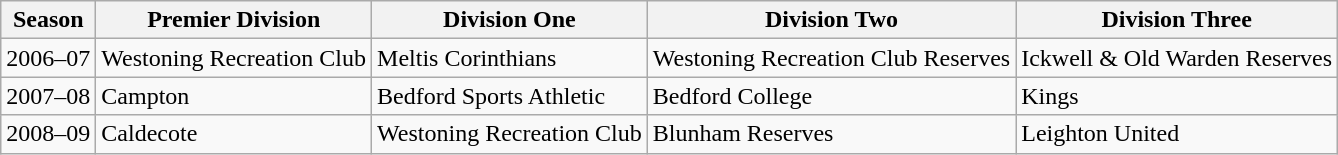<table class="wikitable">
<tr>
<th>Season</th>
<th>Premier Division</th>
<th>Division One</th>
<th>Division Two</th>
<th>Division Three</th>
</tr>
<tr>
<td>2006–07</td>
<td>Westoning Recreation Club</td>
<td>Meltis Corinthians</td>
<td>Westoning Recreation Club Reserves</td>
<td>Ickwell & Old Warden Reserves</td>
</tr>
<tr>
<td>2007–08</td>
<td>Campton</td>
<td>Bedford Sports Athletic</td>
<td>Bedford College</td>
<td>Kings</td>
</tr>
<tr>
<td>2008–09</td>
<td>Caldecote</td>
<td>Westoning Recreation Club</td>
<td>Blunham Reserves</td>
<td>Leighton United</td>
</tr>
</table>
